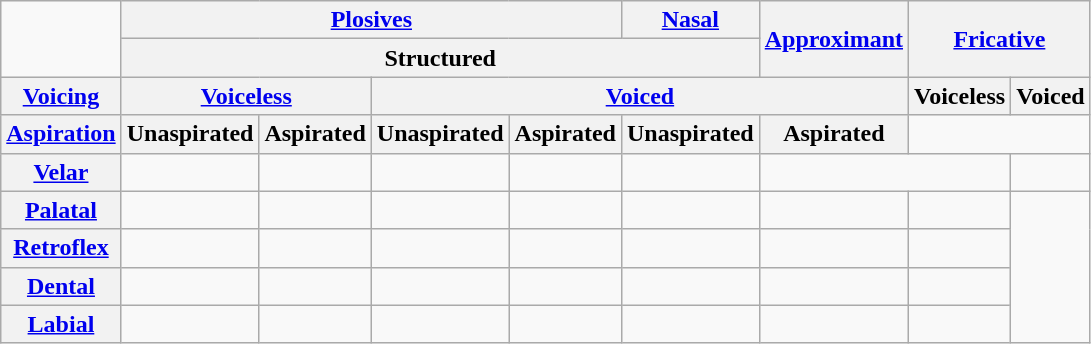<table class="wikitable letters-table">
<tr>
<td rowspan=2></td>
<th colspan=4><a href='#'>Plosives</a></th>
<th><a href='#'>Nasal</a></th>
<th rowspan=2><a href='#'>Approximant</a></th>
<th colspan=2 rowspan=2><a href='#'>Fricative</a></th>
</tr>
<tr>
<th colspan=5>Structured</th>
</tr>
<tr>
<th><a href='#'>Voicing</a></th>
<th colspan="2"><a href='#'>Voiceless</a></th>
<th colspan="4"><a href='#'>Voiced</a></th>
<th>Voiceless</th>
<th>Voiced</th>
</tr>
<tr>
<th><a href='#'>Aspiration</a></th>
<th>Unaspirated</th>
<th>Aspirated</th>
<th>Unaspirated</th>
<th>Aspirated</th>
<th>Unaspirated</th>
<th>Aspirated</th>
</tr>
<tr>
<th><a href='#'>Velar</a></th>
<td></td>
<td></td>
<td></td>
<td></td>
<td></td>
<td colspan=2></td>
<td></td>
</tr>
<tr>
<th><a href='#'>Palatal</a></th>
<td></td>
<td></td>
<td></td>
<td></td>
<td></td>
<td></td>
<td></td>
<td rowspan="4" colspan="2"></td>
</tr>
<tr>
<th><a href='#'>Retroflex</a></th>
<td></td>
<td></td>
<td></td>
<td></td>
<td></td>
<td></td>
<td></td>
</tr>
<tr>
<th><a href='#'>Dental</a></th>
<td></td>
<td></td>
<td></td>
<td></td>
<td></td>
<td></td>
<td></td>
</tr>
<tr>
<th><a href='#'>Labial</a></th>
<td></td>
<td></td>
<td></td>
<td></td>
<td></td>
<td></td>
<td colspan="2"></td>
</tr>
</table>
